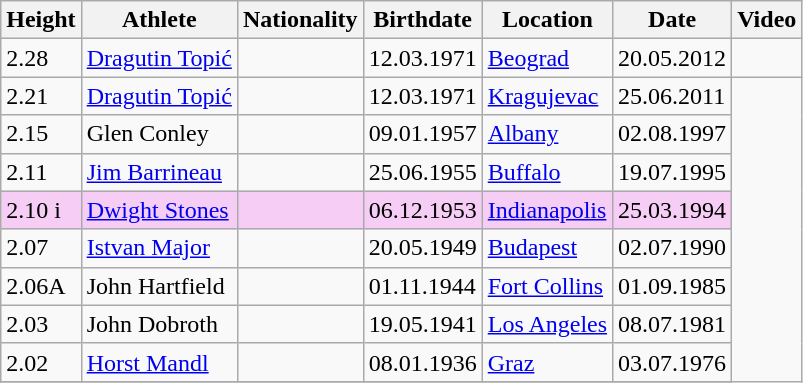<table class="wikitable">
<tr>
<th>Height</th>
<th>Athlete</th>
<th>Nationality</th>
<th>Birthdate</th>
<th>Location</th>
<th>Date</th>
<th>Video</th>
</tr>
<tr>
<td>2.28</td>
<td><a href='#'>Dragutin Topić</a></td>
<td></td>
<td>12.03.1971</td>
<td><a href='#'>Beograd</a></td>
<td>20.05.2012</td>
<td></td>
</tr>
<tr>
<td>2.21</td>
<td><a href='#'>Dragutin Topić</a></td>
<td></td>
<td>12.03.1971</td>
<td><a href='#'>Kragujevac</a></td>
<td>25.06.2011</td>
</tr>
<tr>
<td>2.15</td>
<td>Glen Conley</td>
<td></td>
<td>09.01.1957</td>
<td><a href='#'>Albany</a></td>
<td>02.08.1997</td>
</tr>
<tr>
<td>2.11</td>
<td><a href='#'>Jim Barrineau</a></td>
<td></td>
<td>25.06.1955</td>
<td><a href='#'>Buffalo</a></td>
<td>19.07.1995</td>
</tr>
<tr bgcolor=#f6CEF5>
<td>2.10 i</td>
<td><a href='#'>Dwight Stones</a></td>
<td></td>
<td>06.12.1953</td>
<td><a href='#'>Indianapolis</a></td>
<td>25.03.1994</td>
</tr>
<tr>
<td>2.07</td>
<td><a href='#'>Istvan Major</a></td>
<td></td>
<td>20.05.1949</td>
<td><a href='#'>Budapest</a></td>
<td>02.07.1990</td>
</tr>
<tr>
<td>2.06A</td>
<td>John Hartfield</td>
<td></td>
<td>01.11.1944</td>
<td><a href='#'>Fort Collins</a></td>
<td>01.09.1985</td>
</tr>
<tr>
<td>2.03</td>
<td>John Dobroth</td>
<td></td>
<td>19.05.1941</td>
<td><a href='#'>Los Angeles</a></td>
<td>08.07.1981</td>
</tr>
<tr>
<td>2.02</td>
<td><a href='#'>Horst Mandl</a></td>
<td></td>
<td>08.01.1936</td>
<td><a href='#'>Graz</a></td>
<td>03.07.1976</td>
</tr>
<tr>
</tr>
</table>
